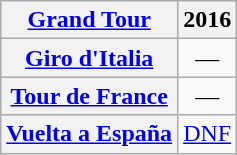<table class="wikitable plainrowheaders">
<tr>
<th scope="col"><a href='#'>Grand Tour</a></th>
<th scope="col">2016</th>
</tr>
<tr style="text-align:center;">
<th scope="row"> <a href='#'>Giro d'Italia</a></th>
<td>—</td>
</tr>
<tr style="text-align:center;">
<th scope="row"> <a href='#'>Tour de France</a></th>
<td>—</td>
</tr>
<tr style="text-align:center;">
<th scope="row"> <a href='#'>Vuelta a España</a></th>
<td style="text-align:center;"><a href='#'>DNF</a></td>
</tr>
</table>
